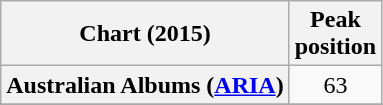<table class="wikitable plainrowheaders sortable" style="text-align:center">
<tr>
<th scope="col">Chart (2015)</th>
<th scope="col">Peak<br>position</th>
</tr>
<tr>
<th scope="row">Australian Albums (<a href='#'>ARIA</a>)</th>
<td>63</td>
</tr>
<tr>
</tr>
<tr>
</tr>
<tr>
</tr>
<tr>
</tr>
<tr>
</tr>
<tr>
</tr>
<tr>
</tr>
</table>
